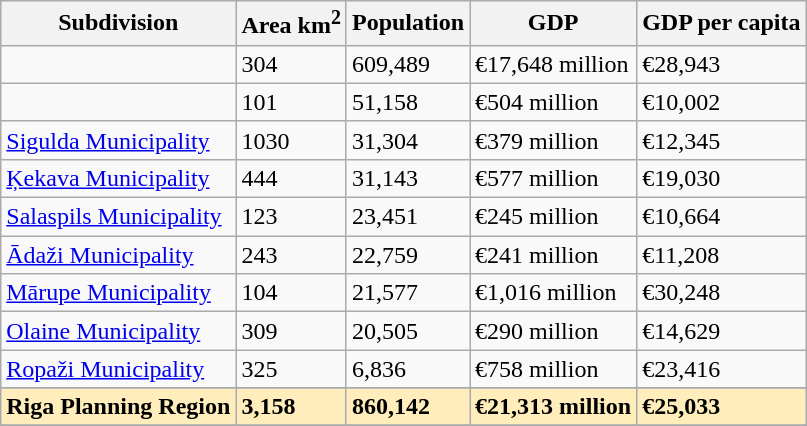<table class="wikitable sortable">
<tr>
<th>Subdivision</th>
<th>Area km<sup>2</sup></th>
<th>Population</th>
<th>GDP</th>
<th>GDP per capita</th>
</tr>
<tr>
<td></td>
<td>304</td>
<td>609,489</td>
<td>€17,648 million</td>
<td>€28,943</td>
</tr>
<tr>
<td></td>
<td>101</td>
<td>51,158</td>
<td>€504 million</td>
<td>€10,002</td>
</tr>
<tr>
<td><a href='#'>Sigulda Municipality</a></td>
<td>1030</td>
<td>31,304</td>
<td>€379 million</td>
<td>€12,345</td>
</tr>
<tr>
<td><a href='#'>Ķekava Municipality</a></td>
<td>444</td>
<td>31,143</td>
<td>€577 million</td>
<td>€19,030</td>
</tr>
<tr>
<td><a href='#'>Salaspils Municipality</a></td>
<td>123</td>
<td>23,451</td>
<td>€245 million</td>
<td>€10,664</td>
</tr>
<tr>
<td><a href='#'>Ādaži Municipality</a></td>
<td>243</td>
<td>22,759</td>
<td>€241 million</td>
<td>€11,208</td>
</tr>
<tr>
<td><a href='#'>Mārupe Municipality</a></td>
<td>104</td>
<td>21,577</td>
<td>€1,016 million</td>
<td>€30,248</td>
</tr>
<tr>
<td><a href='#'>Olaine Municipality</a></td>
<td>309</td>
<td>20,505</td>
<td>€290 million</td>
<td>€14,629</td>
</tr>
<tr>
<td><a href='#'>Ropaži Municipality</a></td>
<td>325</td>
<td>6,836</td>
<td>€758 million</td>
<td>€23,416</td>
</tr>
<tr>
</tr>
<tr style="background:#feb;">
<td><strong>Riga Planning Region</strong></td>
<td><strong>3,158</strong></td>
<td><strong>860,142</strong></td>
<td><strong>€21,313 million</strong></td>
<td><strong>€25,033</strong></td>
</tr>
<tr>
</tr>
</table>
